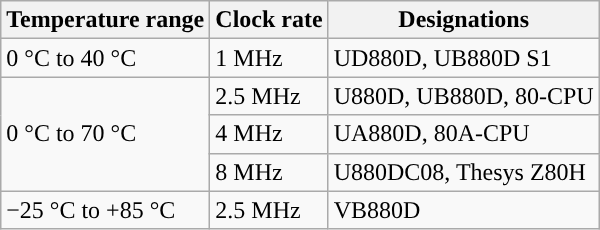<table class="wikitable">
<tr>
<th>Temperature range</th>
<th>Clock rate</th>
<th>Designations</th>
</tr>
<tr>
<td>0 °C to 40 °C</td>
<td>1 MHz</td>
<td>UD880D, UB880D S1</td>
</tr>
<tr>
<td rowspan=3>0 °C to 70 °C</td>
<td>2.5 MHz</td>
<td>U880D, UB880D, 80-CPU</td>
</tr>
<tr>
<td>4 MHz</td>
<td>UA880D, 80A-CPU</td>
</tr>
<tr>
<td>8 MHz</td>
<td>U880DC08, Thesys Z80H</td>
</tr>
<tr>
<td>−25 °C to +85 °C</td>
<td>2.5 MHz</td>
<td>VB880D</td>
</tr>
</table>
